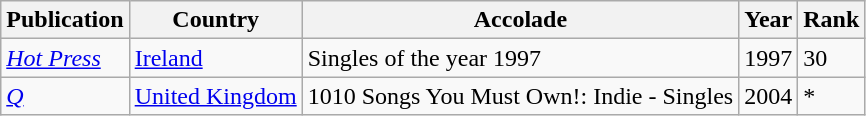<table class="wikitable">
<tr>
<th>Publication</th>
<th>Country</th>
<th>Accolade</th>
<th>Year</th>
<th>Rank</th>
</tr>
<tr>
<td><em><a href='#'>Hot Press</a></em></td>
<td><a href='#'>Ireland</a></td>
<td>Singles of the year 1997</td>
<td>1997</td>
<td>30</td>
</tr>
<tr>
<td><em><a href='#'>Q</a></em></td>
<td><a href='#'>United Kingdom</a></td>
<td>1010 Songs You Must Own!: Indie - Singles</td>
<td>2004</td>
<td>*</td>
</tr>
</table>
